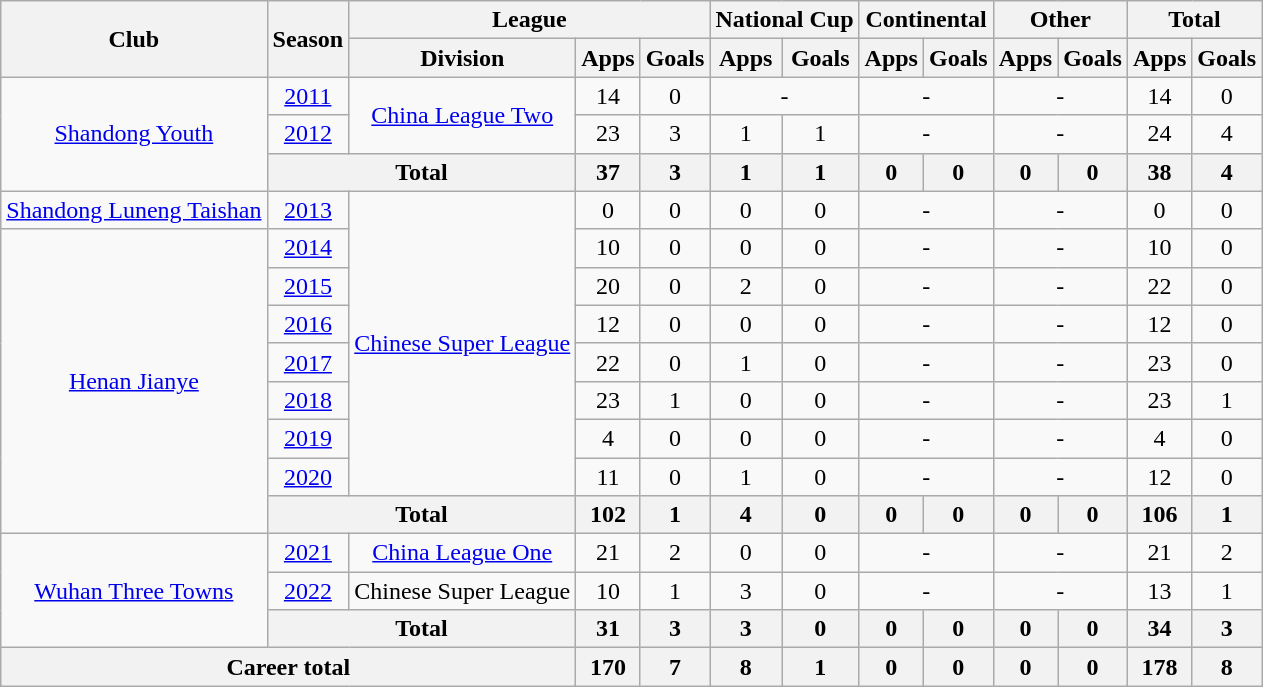<table class="wikitable" style="text-align: center">
<tr>
<th rowspan="2">Club</th>
<th rowspan="2">Season</th>
<th colspan="3">League</th>
<th colspan="2">National Cup</th>
<th colspan="2">Continental</th>
<th colspan="2">Other</th>
<th colspan="2">Total</th>
</tr>
<tr>
<th>Division</th>
<th>Apps</th>
<th>Goals</th>
<th>Apps</th>
<th>Goals</th>
<th>Apps</th>
<th>Goals</th>
<th>Apps</th>
<th>Goals</th>
<th>Apps</th>
<th>Goals</th>
</tr>
<tr>
<td rowspan="3"><a href='#'>Shandong Youth</a></td>
<td><a href='#'>2011</a></td>
<td rowspan="2"><a href='#'>China League Two</a></td>
<td>14</td>
<td>0</td>
<td colspan="2">-</td>
<td colspan="2">-</td>
<td colspan="2">-</td>
<td>14</td>
<td>0</td>
</tr>
<tr>
<td><a href='#'>2012</a></td>
<td>23</td>
<td>3</td>
<td>1</td>
<td>1</td>
<td colspan="2">-</td>
<td colspan="2">-</td>
<td>24</td>
<td>4</td>
</tr>
<tr>
<th colspan="2"><strong>Total</strong></th>
<th>37</th>
<th>3</th>
<th>1</th>
<th>1</th>
<th>0</th>
<th>0</th>
<th>0</th>
<th>0</th>
<th>38</th>
<th>4</th>
</tr>
<tr>
<td rowspan="1"><a href='#'>Shandong Luneng Taishan</a></td>
<td><a href='#'>2013</a></td>
<td rowspan=8><a href='#'>Chinese Super League</a></td>
<td>0</td>
<td>0</td>
<td>0</td>
<td>0</td>
<td colspan="2">-</td>
<td colspan="2">-</td>
<td>0</td>
<td>0</td>
</tr>
<tr>
<td rowspan=8><a href='#'>Henan Jianye</a></td>
<td><a href='#'>2014</a></td>
<td>10</td>
<td>0</td>
<td>0</td>
<td>0</td>
<td colspan="2">-</td>
<td colspan="2">-</td>
<td>10</td>
<td>0</td>
</tr>
<tr>
<td><a href='#'>2015</a></td>
<td>20</td>
<td>0</td>
<td>2</td>
<td>0</td>
<td colspan="2">-</td>
<td colspan="2">-</td>
<td>22</td>
<td>0</td>
</tr>
<tr>
<td><a href='#'>2016</a></td>
<td>12</td>
<td>0</td>
<td>0</td>
<td>0</td>
<td colspan="2">-</td>
<td colspan="2">-</td>
<td>12</td>
<td>0</td>
</tr>
<tr>
<td><a href='#'>2017</a></td>
<td>22</td>
<td>0</td>
<td>1</td>
<td>0</td>
<td colspan="2">-</td>
<td colspan="2">-</td>
<td>23</td>
<td>0</td>
</tr>
<tr>
<td><a href='#'>2018</a></td>
<td>23</td>
<td>1</td>
<td>0</td>
<td>0</td>
<td colspan="2">-</td>
<td colspan="2">-</td>
<td>23</td>
<td>1</td>
</tr>
<tr>
<td><a href='#'>2019</a></td>
<td>4</td>
<td>0</td>
<td>0</td>
<td>0</td>
<td colspan="2">-</td>
<td colspan="2">-</td>
<td>4</td>
<td>0</td>
</tr>
<tr>
<td><a href='#'>2020</a></td>
<td>11</td>
<td>0</td>
<td>1</td>
<td>0</td>
<td colspan="2">-</td>
<td colspan="2">-</td>
<td>12</td>
<td>0</td>
</tr>
<tr>
<th colspan="2"><strong>Total</strong></th>
<th>102</th>
<th>1</th>
<th>4</th>
<th>0</th>
<th>0</th>
<th>0</th>
<th>0</th>
<th>0</th>
<th>106</th>
<th>1</th>
</tr>
<tr>
<td rowspan=3><a href='#'>Wuhan Three Towns</a></td>
<td><a href='#'>2021</a></td>
<td><a href='#'>China League One</a></td>
<td>21</td>
<td>2</td>
<td>0</td>
<td>0</td>
<td colspan="2">-</td>
<td colspan="2">-</td>
<td>21</td>
<td>2</td>
</tr>
<tr>
<td><a href='#'>2022</a></td>
<td>Chinese Super League</td>
<td>10</td>
<td>1</td>
<td>3</td>
<td>0</td>
<td colspan="2">-</td>
<td colspan="2">-</td>
<td>13</td>
<td>1</td>
</tr>
<tr>
<th colspan="2"><strong>Total</strong></th>
<th>31</th>
<th>3</th>
<th>3</th>
<th>0</th>
<th>0</th>
<th>0</th>
<th>0</th>
<th>0</th>
<th>34</th>
<th>3</th>
</tr>
<tr>
<th colspan=3>Career total</th>
<th>170</th>
<th>7</th>
<th>8</th>
<th>1</th>
<th>0</th>
<th>0</th>
<th>0</th>
<th>0</th>
<th>178</th>
<th>8</th>
</tr>
</table>
